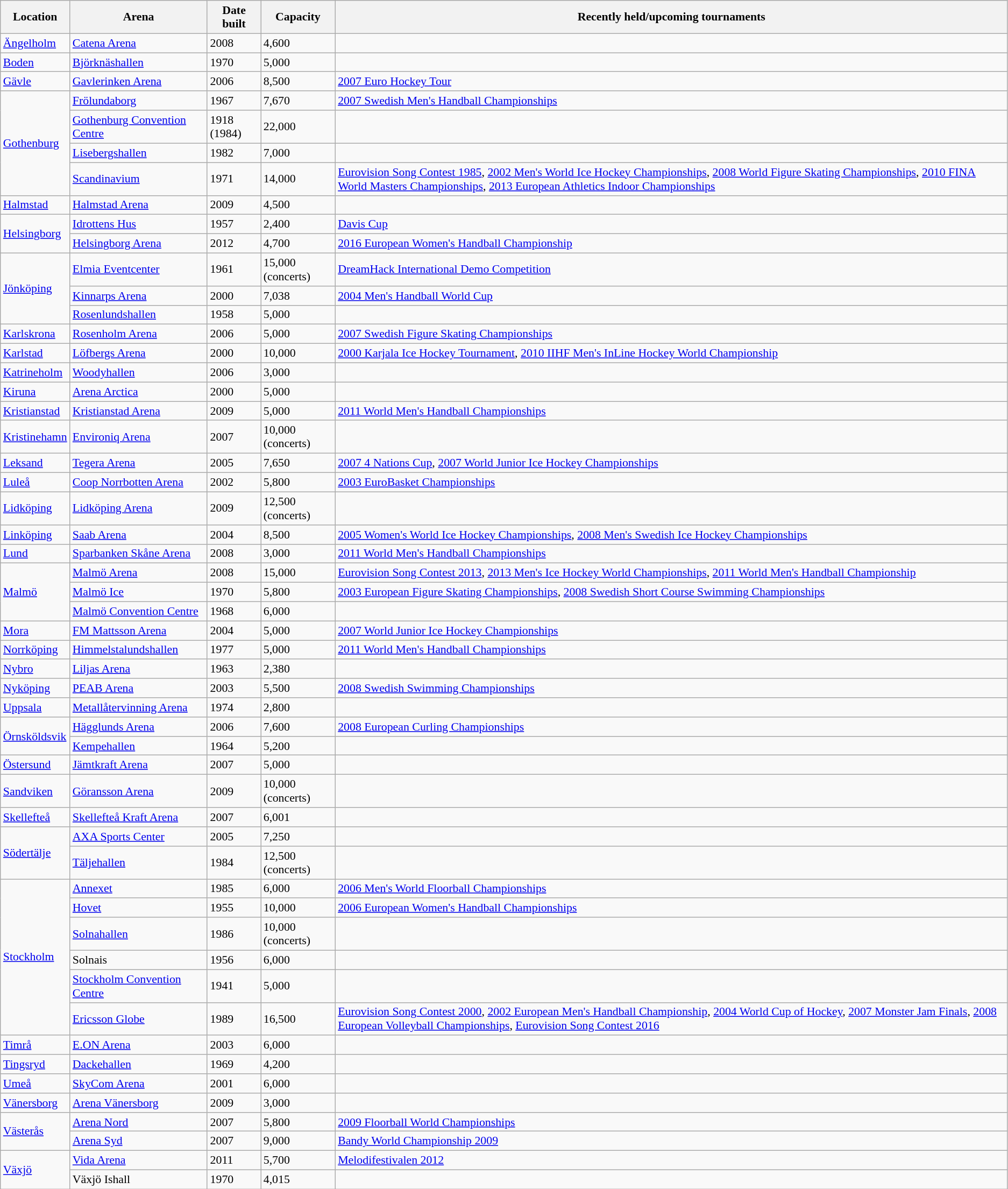<table class="wikitable sortable" style="font-size:91%;">
<tr>
<th>Location</th>
<th>Arena</th>
<th>Date built</th>
<th>Capacity</th>
<th>Recently held/upcoming tournaments</th>
</tr>
<tr>
<td><a href='#'>Ängelholm</a></td>
<td><a href='#'>Catena Arena</a></td>
<td>2008</td>
<td>4,600</td>
<td></td>
</tr>
<tr>
<td><a href='#'>Boden</a></td>
<td><a href='#'>Björknäshallen</a></td>
<td>1970</td>
<td>5,000</td>
<td></td>
</tr>
<tr>
<td><a href='#'>Gävle</a></td>
<td><a href='#'>Gavlerinken Arena</a></td>
<td>2006</td>
<td>8,500</td>
<td><a href='#'>2007 Euro Hockey Tour</a></td>
</tr>
<tr>
<td rowspan=4><a href='#'>Gothenburg</a></td>
<td><a href='#'>Frölundaborg</a></td>
<td>1967</td>
<td>7,670</td>
<td><a href='#'>2007 Swedish Men's Handball Championships</a></td>
</tr>
<tr>
<td><a href='#'>Gothenburg Convention Centre</a></td>
<td>1918 (1984)</td>
<td>22,000</td>
<td></td>
</tr>
<tr>
<td><a href='#'>Lisebergshallen</a></td>
<td>1982</td>
<td>7,000</td>
<td></td>
</tr>
<tr>
<td><a href='#'>Scandinavium</a></td>
<td>1971</td>
<td>14,000</td>
<td><a href='#'>Eurovision Song Contest 1985</a>, <a href='#'>2002 Men's World Ice Hockey Championships</a>, <a href='#'>2008 World Figure Skating Championships</a>, <a href='#'>2010 FINA World Masters Championships</a>, <a href='#'>2013 European Athletics Indoor Championships</a></td>
</tr>
<tr>
<td><a href='#'>Halmstad</a></td>
<td><a href='#'>Halmstad Arena</a></td>
<td>2009</td>
<td>4,500</td>
<td></td>
</tr>
<tr>
<td rowspan="2"><a href='#'>Helsingborg</a></td>
<td><a href='#'>Idrottens Hus</a></td>
<td>1957</td>
<td>2,400</td>
<td><a href='#'>Davis Cup</a></td>
</tr>
<tr>
<td><a href='#'>Helsingborg Arena</a></td>
<td>2012</td>
<td>4,700</td>
<td><a href='#'>2016 European Women's Handball Championship</a></td>
</tr>
<tr>
<td rowspan=3><a href='#'>Jönköping</a></td>
<td><a href='#'>Elmia Eventcenter</a></td>
<td>1961</td>
<td>15,000 (concerts)</td>
<td><a href='#'>DreamHack International Demo Competition</a></td>
</tr>
<tr>
<td><a href='#'>Kinnarps Arena</a></td>
<td>2000</td>
<td>7,038</td>
<td><a href='#'>2004 Men's Handball World Cup</a></td>
</tr>
<tr>
<td><a href='#'>Rosenlundshallen</a></td>
<td>1958</td>
<td>5,000</td>
<td></td>
</tr>
<tr>
<td><a href='#'>Karlskrona</a></td>
<td><a href='#'>Rosenholm Arena</a></td>
<td>2006</td>
<td>5,000</td>
<td><a href='#'>2007 Swedish Figure Skating Championships</a></td>
</tr>
<tr>
<td><a href='#'>Karlstad</a></td>
<td><a href='#'>Löfbergs Arena</a></td>
<td>2000</td>
<td>10,000</td>
<td><a href='#'>2000 Karjala Ice Hockey Tournament</a>, <a href='#'>2010 IIHF Men's InLine Hockey World Championship</a></td>
</tr>
<tr>
<td><a href='#'>Katrineholm</a></td>
<td><a href='#'>Woodyhallen</a></td>
<td>2006</td>
<td>3,000</td>
<td></td>
</tr>
<tr>
<td><a href='#'>Kiruna</a></td>
<td><a href='#'>Arena Arctica</a></td>
<td>2000</td>
<td>5,000</td>
<td></td>
</tr>
<tr>
<td><a href='#'>Kristianstad</a></td>
<td><a href='#'>Kristianstad Arena</a></td>
<td>2009</td>
<td>5,000</td>
<td><a href='#'>2011 World Men's Handball Championships</a></td>
</tr>
<tr>
<td><a href='#'>Kristinehamn</a></td>
<td><a href='#'>Environiq Arena</a></td>
<td>2007</td>
<td>10,000  (concerts)</td>
<td></td>
</tr>
<tr>
<td><a href='#'>Leksand</a></td>
<td><a href='#'>Tegera Arena</a></td>
<td>2005</td>
<td>7,650</td>
<td><a href='#'>2007 4 Nations Cup</a>, <a href='#'>2007 World Junior Ice Hockey Championships</a></td>
</tr>
<tr>
<td><a href='#'>Luleå</a></td>
<td><a href='#'>Coop Norrbotten Arena</a></td>
<td>2002</td>
<td>5,800</td>
<td><a href='#'>2003 EuroBasket Championships</a></td>
</tr>
<tr>
<td><a href='#'>Lidköping</a></td>
<td><a href='#'>Lidköping Arena</a></td>
<td>2009</td>
<td>12,500 (concerts)</td>
<td></td>
</tr>
<tr>
<td><a href='#'>Linköping</a></td>
<td><a href='#'>Saab Arena</a></td>
<td>2004</td>
<td>8,500</td>
<td><a href='#'>2005 Women's World Ice Hockey Championships</a>, <a href='#'>2008 Men's Swedish Ice Hockey Championships</a></td>
</tr>
<tr>
<td><a href='#'>Lund</a></td>
<td><a href='#'>Sparbanken Skåne Arena</a></td>
<td>2008</td>
<td>3,000</td>
<td><a href='#'>2011 World Men's Handball Championships</a></td>
</tr>
<tr>
<td rowspan=3><a href='#'>Malmö</a></td>
<td><a href='#'>Malmö Arena</a></td>
<td>2008</td>
<td>15,000</td>
<td><a href='#'>Eurovision Song Contest 2013</a>, <a href='#'>2013 Men's Ice Hockey World Championships</a>, <a href='#'>2011 World Men's Handball Championship</a></td>
</tr>
<tr>
<td><a href='#'>Malmö Ice</a></td>
<td>1970</td>
<td>5,800</td>
<td><a href='#'>2003 European Figure Skating Championships</a>, <a href='#'>2008 Swedish Short Course Swimming Championships</a></td>
</tr>
<tr>
<td><a href='#'>Malmö Convention Centre</a></td>
<td>1968</td>
<td>6,000</td>
<td></td>
</tr>
<tr>
<td><a href='#'>Mora</a></td>
<td><a href='#'>FM Mattsson Arena</a></td>
<td>2004</td>
<td>5,000</td>
<td><a href='#'>2007 World Junior Ice Hockey Championships</a></td>
</tr>
<tr>
<td><a href='#'>Norrköping</a></td>
<td><a href='#'>Himmelstalundshallen</a></td>
<td>1977</td>
<td>5,000</td>
<td><a href='#'>2011 World Men's Handball Championships</a></td>
</tr>
<tr>
<td><a href='#'>Nybro</a></td>
<td><a href='#'>Liljas Arena</a></td>
<td>1963</td>
<td>2,380</td>
<td></td>
</tr>
<tr>
<td><a href='#'>Nyköping</a></td>
<td><a href='#'>PEAB Arena</a></td>
<td>2003</td>
<td>5,500</td>
<td><a href='#'>2008 Swedish Swimming Championships</a></td>
</tr>
<tr>
<td><a href='#'>Uppsala</a></td>
<td><a href='#'>Metallåtervinning Arena</a></td>
<td>1974</td>
<td>2,800</td>
<td></td>
</tr>
<tr>
<td rowspan=2><a href='#'>Örnsköldsvik</a></td>
<td><a href='#'>Hägglunds Arena</a></td>
<td>2006</td>
<td>7,600</td>
<td><a href='#'>2008 European Curling Championships</a></td>
</tr>
<tr>
<td><a href='#'>Kempehallen</a></td>
<td>1964</td>
<td>5,200</td>
<td></td>
</tr>
<tr>
<td><a href='#'>Östersund</a></td>
<td><a href='#'>Jämtkraft Arena</a></td>
<td>2007</td>
<td>5,000</td>
<td></td>
</tr>
<tr>
<td><a href='#'>Sandviken</a></td>
<td><a href='#'>Göransson Arena</a></td>
<td>2009</td>
<td>10,000 (concerts)</td>
<td></td>
</tr>
<tr>
<td><a href='#'>Skellefteå</a></td>
<td><a href='#'>Skellefteå Kraft Arena</a></td>
<td>2007</td>
<td>6,001</td>
<td></td>
</tr>
<tr>
<td rowspan=2><a href='#'>Södertälje</a></td>
<td><a href='#'>AXA Sports Center</a></td>
<td>2005</td>
<td>7,250</td>
<td></td>
</tr>
<tr>
<td><a href='#'>Täljehallen</a></td>
<td>1984</td>
<td>12,500 (concerts)</td>
<td></td>
</tr>
<tr>
<td rowspan=6><a href='#'>Stockholm</a></td>
<td><a href='#'>Annexet</a></td>
<td>1985</td>
<td>6,000</td>
<td><a href='#'>2006 Men's World Floorball Championships</a></td>
</tr>
<tr>
<td><a href='#'>Hovet</a></td>
<td>1955</td>
<td>10,000</td>
<td><a href='#'>2006 European Women's Handball Championships</a></td>
</tr>
<tr>
<td><a href='#'>Solnahallen</a></td>
<td>1986</td>
<td>10,000  (concerts)</td>
<td></td>
</tr>
<tr>
<td>Solnais</td>
<td>1956</td>
<td>6,000</td>
<td></td>
</tr>
<tr>
<td><a href='#'>Stockholm Convention Centre</a></td>
<td>1941</td>
<td>5,000</td>
</tr>
<tr>
<td><a href='#'>Ericsson Globe</a></td>
<td>1989</td>
<td>16,500</td>
<td><a href='#'>Eurovision Song Contest 2000</a>, <a href='#'>2002 European Men's Handball Championship</a>, <a href='#'>2004 World Cup of Hockey</a>, <a href='#'>2007 Monster Jam Finals</a>, <a href='#'>2008 European Volleyball Championships</a>, <a href='#'>Eurovision Song Contest 2016</a></td>
</tr>
<tr>
<td><a href='#'>Timrå</a></td>
<td><a href='#'>E.ON Arena</a></td>
<td>2003</td>
<td>6,000</td>
<td></td>
</tr>
<tr>
<td><a href='#'>Tingsryd</a></td>
<td><a href='#'>Dackehallen</a></td>
<td>1969</td>
<td>4,200</td>
<td></td>
</tr>
<tr>
<td><a href='#'>Umeå</a></td>
<td><a href='#'>SkyCom Arena</a></td>
<td>2001</td>
<td>6,000</td>
<td></td>
</tr>
<tr>
<td><a href='#'>Vänersborg</a></td>
<td><a href='#'>Arena Vänersborg</a></td>
<td>2009</td>
<td>3,000</td>
<td></td>
</tr>
<tr>
<td rowspan=2><a href='#'>Västerås</a></td>
<td><a href='#'>Arena Nord</a></td>
<td>2007</td>
<td>5,800</td>
<td><a href='#'>2009 Floorball World Championships</a></td>
</tr>
<tr>
<td><a href='#'>Arena Syd</a></td>
<td>2007</td>
<td>9,000</td>
<td><a href='#'>Bandy World Championship 2009</a></td>
</tr>
<tr>
<td rowspan="2"><a href='#'>Växjö</a></td>
<td><a href='#'>Vida Arena</a></td>
<td>2011</td>
<td>5,700</td>
<td><a href='#'>Melodifestivalen 2012</a></td>
</tr>
<tr>
<td>Växjö Ishall</td>
<td>1970</td>
<td>4,015</td>
<td></td>
</tr>
</table>
